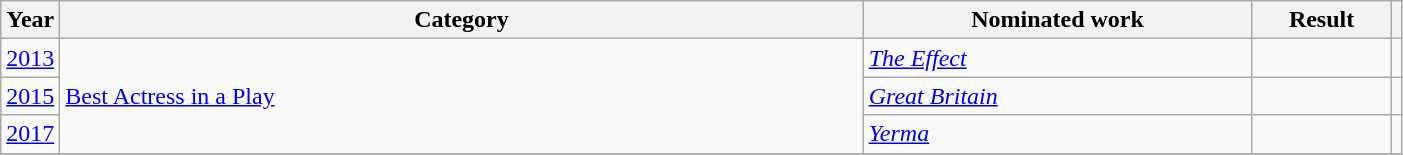<table class="wikitable" width = 74%>
<tr>
<th width=4%>Year</th>
<th width=58%>Category</th>
<th width=28%>Nominated work</th>
<th width=10%>Result</th>
<th width=5%></th>
</tr>
<tr>
<td><a href='#'>2013</a></td>
<td rowspan=3><a href='#'>Best Actress in a Play</a></td>
<td><em><a href='#'>The Effect</a></em></td>
<td></td>
<td></td>
</tr>
<tr>
<td><a href='#'>2015</a></td>
<td><em><a href='#'>Great Britain</a></em></td>
<td></td>
<td></td>
</tr>
<tr>
<td><a href='#'>2017</a></td>
<td><em><a href='#'>Yerma</a></em></td>
<td></td>
<td></td>
</tr>
<tr>
</tr>
</table>
